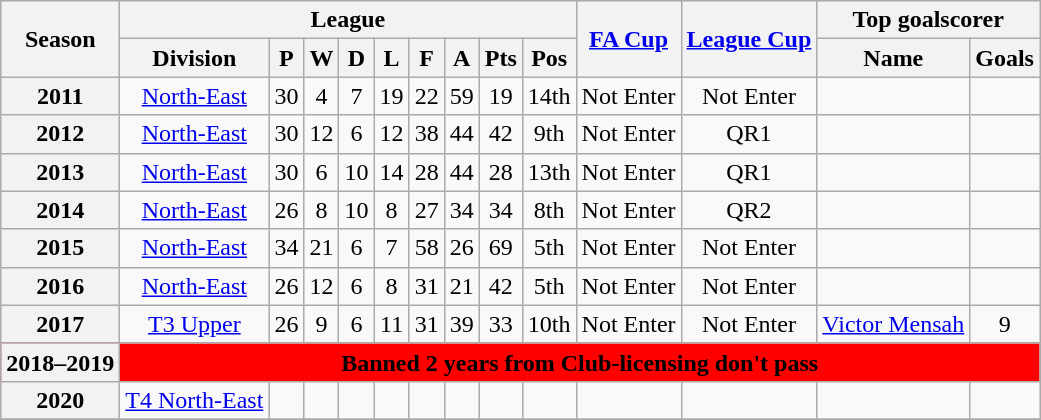<table class="wikitable" style="text-align: center">
<tr>
<th rowspan=2>Season</th>
<th colspan=9>League</th>
<th rowspan=2><a href='#'>FA Cup</a></th>
<th rowspan=2><a href='#'>League Cup</a></th>
<th colspan=2>Top goalscorer</th>
</tr>
<tr>
<th>Division</th>
<th>P</th>
<th>W</th>
<th>D</th>
<th>L</th>
<th>F</th>
<th>A</th>
<th>Pts</th>
<th>Pos</th>
<th>Name</th>
<th>Goals</th>
</tr>
<tr>
<th>2011</th>
<td><a href='#'>North-East</a></td>
<td>30</td>
<td>4</td>
<td>7</td>
<td>19</td>
<td>22</td>
<td>59</td>
<td>19</td>
<td>14th</td>
<td>Not Enter</td>
<td>Not Enter</td>
<td></td>
<td></td>
</tr>
<tr>
<th>2012</th>
<td><a href='#'>North-East</a></td>
<td>30</td>
<td>12</td>
<td>6</td>
<td>12</td>
<td>38</td>
<td>44</td>
<td>42</td>
<td>9th</td>
<td>Not Enter</td>
<td>QR1</td>
<td></td>
<td></td>
</tr>
<tr>
<th>2013</th>
<td><a href='#'>North-East</a></td>
<td>30</td>
<td>6</td>
<td>10</td>
<td>14</td>
<td>28</td>
<td>44</td>
<td>28</td>
<td>13th</td>
<td>Not Enter</td>
<td>QR1</td>
<td></td>
<td></td>
</tr>
<tr>
<th>2014</th>
<td><a href='#'>North-East</a></td>
<td>26</td>
<td>8</td>
<td>10</td>
<td>8</td>
<td>27</td>
<td>34</td>
<td>34</td>
<td>8th</td>
<td>Not Enter</td>
<td>QR2</td>
<td></td>
<td></td>
</tr>
<tr>
<th>2015</th>
<td><a href='#'>North-East</a></td>
<td>34</td>
<td>21</td>
<td>6</td>
<td>7</td>
<td>58</td>
<td>26</td>
<td>69</td>
<td>5th</td>
<td>Not Enter</td>
<td>Not Enter</td>
<td></td>
<td></td>
</tr>
<tr>
<th>2016</th>
<td><a href='#'>North-East</a></td>
<td>26</td>
<td>12</td>
<td>6</td>
<td>8</td>
<td>31</td>
<td>21</td>
<td>42</td>
<td>5th</td>
<td>Not Enter</td>
<td>Not Enter</td>
<td></td>
<td></td>
</tr>
<tr>
<th>2017</th>
<td><a href='#'>T3 Upper</a></td>
<td>26</td>
<td>9</td>
<td>6</td>
<td>11</td>
<td>31</td>
<td>39</td>
<td>33</td>
<td>10th</td>
<td>Not Enter</td>
<td>Not Enter</td>
<td><a href='#'>Victor Mensah</a></td>
<td>9</td>
</tr>
<tr bgcolor=red>
<th>2018–2019</th>
<td colspan=16><strong>Banned 2 years from Club-licensing don't pass</strong></td>
</tr>
<tr>
<th>2020</th>
<td><a href='#'>T4 North-East</a></td>
<td></td>
<td></td>
<td></td>
<td></td>
<td></td>
<td></td>
<td></td>
<td></td>
<td></td>
<td></td>
<td></td>
<td></td>
</tr>
<tr>
</tr>
</table>
